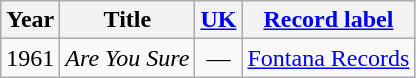<table class="wikitable" style=text-align:center;>
<tr>
<th>Year</th>
<th>Title</th>
<th><a href='#'>UK</a></th>
<th><a href='#'>Record label</a></th>
</tr>
<tr>
<td rowspan="1">1961</td>
<td align=left><em>Are You Sure</em></td>
<td>—</td>
<td><a href='#'>Fontana Records</a></td>
</tr>
</table>
